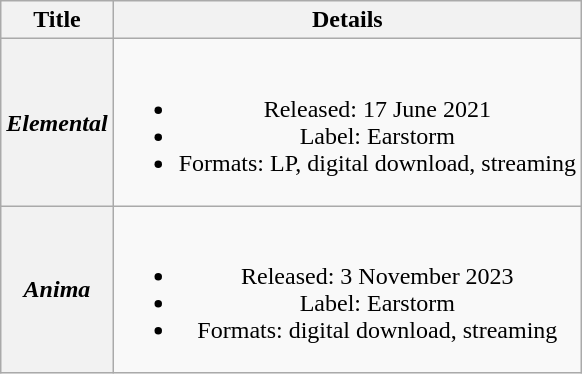<table class="wikitable plainrowheaders" style="text-align:center;">
<tr>
<th scope="col">Title</th>
<th scope="col">Details</th>
</tr>
<tr>
<th scope="row"><em>Elemental</em></th>
<td><br><ul><li>Released: 17 June 2021</li><li>Label: Earstorm</li><li>Formats: LP, digital download, streaming</li></ul></td>
</tr>
<tr>
<th scope="row"><em>Anima</em></th>
<td><br><ul><li>Released: 3 November 2023</li><li>Label: Earstorm</li><li>Formats: digital download, streaming</li></ul></td>
</tr>
</table>
